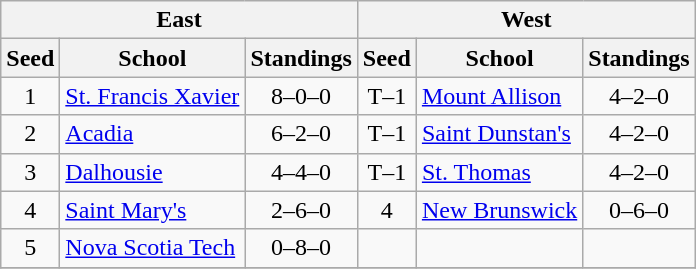<table class="wikitable">
<tr>
<th colspan=3>East</th>
<th colspan=3>West</th>
</tr>
<tr>
<th>Seed</th>
<th>School</th>
<th>Standings</th>
<th>Seed</th>
<th>School</th>
<th>Standings</th>
</tr>
<tr>
<td align=center>1</td>
<td><a href='#'>St. Francis Xavier</a></td>
<td align=center>8–0–0</td>
<td align=center>T–1</td>
<td><a href='#'>Mount Allison</a></td>
<td align=center>4–2–0</td>
</tr>
<tr>
<td align=center>2</td>
<td><a href='#'>Acadia</a></td>
<td align=center>6–2–0</td>
<td align=center>T–1</td>
<td><a href='#'>Saint Dunstan's</a></td>
<td align=center>4–2–0</td>
</tr>
<tr>
<td align=center>3</td>
<td><a href='#'>Dalhousie</a></td>
<td align=center>4–4–0</td>
<td align=center>T–1</td>
<td><a href='#'>St. Thomas</a></td>
<td align=center>4–2–0</td>
</tr>
<tr>
<td align=center>4</td>
<td><a href='#'>Saint Mary's</a></td>
<td align=center>2–6–0</td>
<td align=center>4</td>
<td><a href='#'>New Brunswick</a></td>
<td align=center>0–6–0</td>
</tr>
<tr>
<td align=center>5</td>
<td><a href='#'>Nova Scotia Tech</a></td>
<td align=center>0–8–0</td>
<td></td>
<td></td>
<td></td>
</tr>
<tr>
</tr>
</table>
